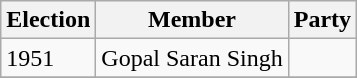<table class="wikitable sortable">
<tr>
<th>Election</th>
<th>Member</th>
<th colspan=2>Party</th>
</tr>
<tr>
<td>1951</td>
<td>Gopal Saran Singh</td>
<td></td>
</tr>
<tr>
</tr>
</table>
